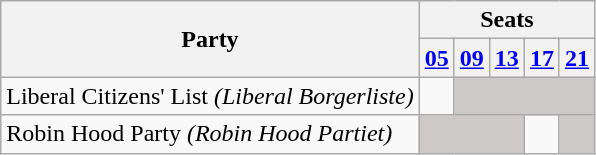<table class="wikitable">
<tr>
<th rowspan=2>Party</th>
<th colspan=11>Seats</th>
</tr>
<tr>
<th><a href='#'>05</a></th>
<th><a href='#'>09</a></th>
<th><a href='#'>13</a></th>
<th><a href='#'>17</a></th>
<th><a href='#'>21</a></th>
</tr>
<tr>
<td>Liberal Citizens' List <em>(Liberal Borgerliste)</em></td>
<td></td>
<td style="background:#CDC9C9;" colspan=4></td>
</tr>
<tr>
<td>Robin Hood Party <em>(Robin Hood Partiet)</em></td>
<td style="background:#CDC9C9;" colspan=3></td>
<td></td>
<td style="background:#CDC9C9;"></td>
</tr>
</table>
